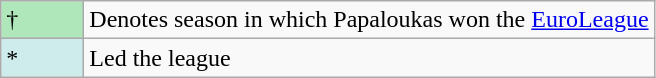<table class="wikitable">
<tr>
<td style="background:#AFE6BA; width:3em;">†</td>
<td>Denotes season in which Papaloukas won the <a href='#'>EuroLeague</a></td>
</tr>
<tr>
<td style="background:#CFECEC; width:1em">*</td>
<td>Led the league</td>
</tr>
</table>
